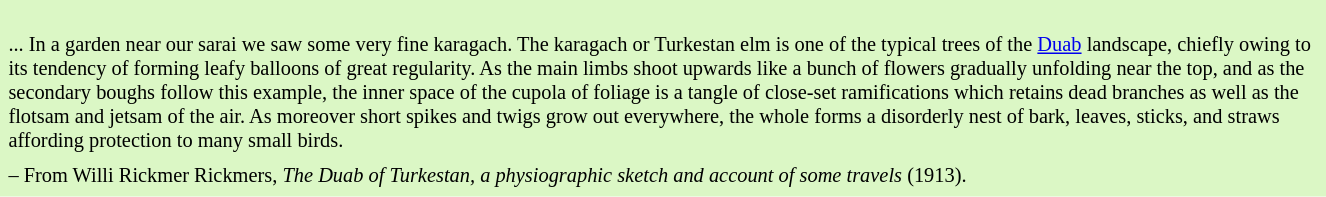<table class="toccolours" style="right; margin-left: 1em; margin-right: 2em; font-size: 85%; background:#dbf7c5; color:black; width:80em; max-width: 70%;" cellspacing="5">
<tr>
<td style="text-align: left;"><br>... In a garden near our sarai we saw some very fine karagach. The karagach or Turkestan elm is one of the typical trees of the <a href='#'>Duab</a> landscape, chiefly owing to its tendency of forming leafy balloons of great regularity. As the main limbs shoot upwards like a bunch of flowers gradually unfolding near the top, and as the secondary boughs follow this example, the inner space of the cupola of foliage is a tangle of close-set ramifications which retains dead branches as well as the flotsam and jetsam of the air. As moreover short spikes and twigs grow out everywhere, the whole forms a disorderly nest of bark, leaves, sticks, and straws affording protection to many small birds.</td>
</tr>
<tr>
<td style="text-align: left;">– From Willi Rickmer Rickmers, <em>The Duab of Turkestan, a physiographic sketch and account of some travels</em> (1913).</td>
</tr>
</table>
